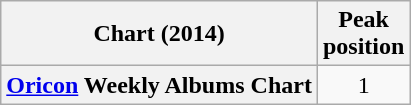<table class="wikitable plainrowheaders sortable" style="text-align:center;" border="1">
<tr>
<th scope="col">Chart (2014)</th>
<th scope="col">Peak<br>position</th>
</tr>
<tr>
<th scope="row"><a href='#'>Oricon</a> Weekly Albums Chart</th>
<td>1</td>
</tr>
</table>
